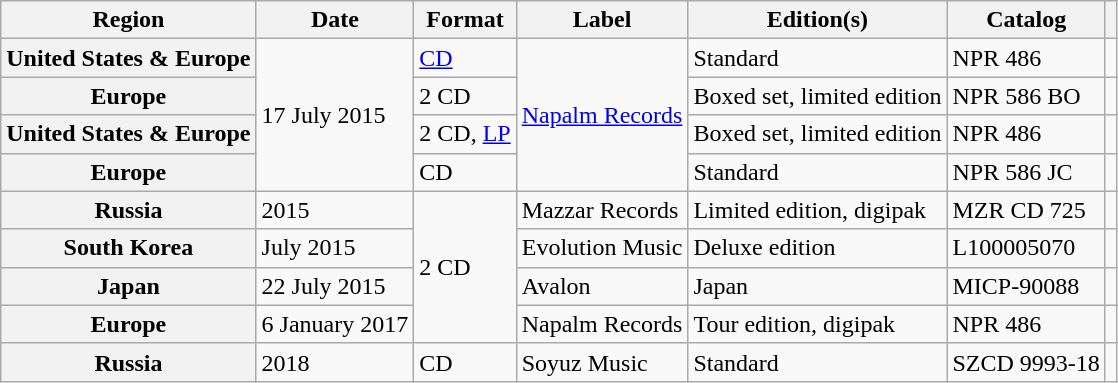<table class="wikitable plainrowheaders">
<tr>
<th scope="col">Region</th>
<th scope="col">Date</th>
<th scope="col">Format</th>
<th scope="col">Label</th>
<th scope="col">Edition(s)</th>
<th scope="col">Catalog</th>
<th scope="col"></th>
</tr>
<tr>
<th scope="row">United States & Europe</th>
<td rowspan="4">17 July 2015</td>
<td><a href='#'>CD</a></td>
<td rowspan="4"><a href='#'>Napalm Records</a></td>
<td>Standard</td>
<td>NPR 486</td>
<td></td>
</tr>
<tr>
<th scope="row">Europe</th>
<td>2 CD</td>
<td>Boxed set, limited edition</td>
<td>NPR 586 BO</td>
<td></td>
</tr>
<tr>
<th scope="row">United States & Europe</th>
<td>2 CD, <a href='#'>LP</a></td>
<td>Boxed set, limited edition</td>
<td>NPR 486</td>
<td></td>
</tr>
<tr>
<th scope="row">Europe</th>
<td>CD</td>
<td>Standard</td>
<td>NPR 586 JC</td>
<td></td>
</tr>
<tr>
<th scope="row">Russia</th>
<td>2015</td>
<td rowspan="4">2 CD</td>
<td>Mazzar Records</td>
<td>Limited edition, digipak</td>
<td>MZR CD 725</td>
<td></td>
</tr>
<tr>
<th scope="row">South Korea</th>
<td>July 2015</td>
<td>Evolution Music</td>
<td>Deluxe edition</td>
<td>L100005070</td>
<td></td>
</tr>
<tr>
<th scope="row">Japan</th>
<td>22 July 2015</td>
<td>Avalon</td>
<td>Japan</td>
<td>MICP-90088</td>
<td></td>
</tr>
<tr>
<th scope="row">Europe</th>
<td>6 January 2017</td>
<td>Napalm Records</td>
<td>Tour edition, digipak</td>
<td>NPR 486</td>
<td></td>
</tr>
<tr>
<th scope="row">Russia</th>
<td>2018</td>
<td>CD</td>
<td>Soyuz Music</td>
<td>Standard</td>
<td>SZCD 9993-18</td>
<td></td>
</tr>
</table>
